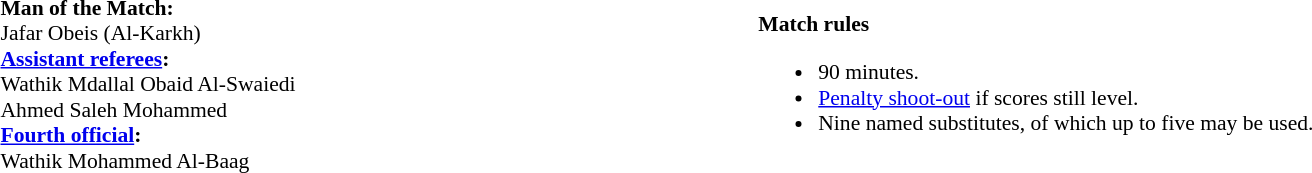<table width=100% style="font-size:90%">
<tr>
<td style="width:40%; vertical-align:top;"><br><strong>Man of the Match:</strong>
<br>Jafar Obeis (Al-Karkh)<br><strong><a href='#'>Assistant referees</a>:</strong>
<br>Wathik Mdallal Obaid Al-Swaiedi
<br>Ahmed Saleh Mohammed
<br><strong><a href='#'>Fourth official</a>:</strong>
<br>Wathik Mohammed Al-Baag</td>
<td><br><strong>Match rules</strong><ul><li>90 minutes.</li><li><a href='#'>Penalty shoot-out</a> if scores still level.</li><li>Nine named substitutes, of which up to five may be used.</li></ul></td>
</tr>
</table>
